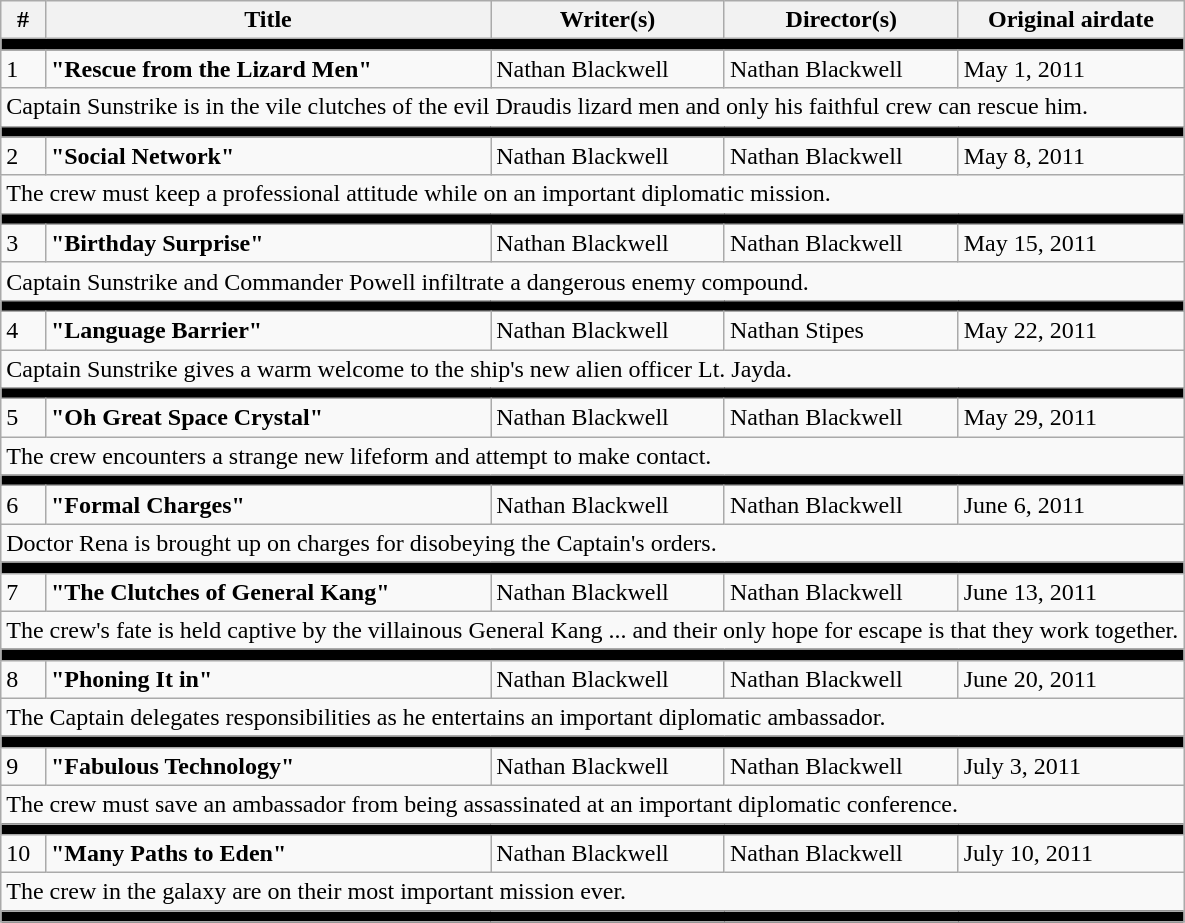<table class="wikitable">
<tr>
<th>#</th>
<th>Title</th>
<th>Writer(s)</th>
<th>Director(s)</th>
<th>Original airdate</th>
</tr>
<tr>
<td colspan="6" bgcolor="#000000"></td>
</tr>
<tr>
<td>1</td>
<td><strong>"Rescue from the Lizard Men"</strong></td>
<td>Nathan Blackwell</td>
<td>Nathan Blackwell</td>
<td>May 1, 2011</td>
</tr>
<tr>
<td colspan="6">Captain Sunstrike is in the vile clutches of the evil Draudis lizard men and only his faithful crew can rescue him.</td>
</tr>
<tr>
<td colspan="6" bgcolor="#000000"></td>
</tr>
<tr>
<td>2</td>
<td><strong>"Social Network"</strong></td>
<td>Nathan Blackwell</td>
<td>Nathan Blackwell</td>
<td>May 8, 2011</td>
</tr>
<tr>
<td colspan="6">The crew must keep a professional attitude while on an important diplomatic mission.</td>
</tr>
<tr>
<td colspan="6" bgcolor="#000000"></td>
</tr>
<tr>
<td>3</td>
<td><strong>"Birthday Surprise"</strong></td>
<td>Nathan Blackwell</td>
<td>Nathan Blackwell</td>
<td>May 15, 2011</td>
</tr>
<tr>
<td colspan="6">Captain Sunstrike and Commander Powell infiltrate a dangerous enemy compound.</td>
</tr>
<tr>
<td colspan="6" bgcolor="#000000"></td>
</tr>
<tr>
<td>4</td>
<td><strong>"Language Barrier"</strong></td>
<td>Nathan Blackwell</td>
<td>Nathan Stipes</td>
<td>May 22, 2011</td>
</tr>
<tr>
<td colspan="6">Captain Sunstrike gives a warm welcome to the ship's new alien officer Lt. Jayda.</td>
</tr>
<tr>
<td colspan="6" bgcolor="#000000"></td>
</tr>
<tr>
<td>5</td>
<td><strong>"Oh Great Space Crystal"</strong></td>
<td>Nathan Blackwell</td>
<td>Nathan Blackwell</td>
<td>May 29, 2011</td>
</tr>
<tr>
<td colspan="6">The crew encounters a strange new lifeform and attempt to make contact.</td>
</tr>
<tr>
<td colspan="6" bgcolor="#000000"></td>
</tr>
<tr>
<td>6</td>
<td><strong>"Formal Charges"</strong></td>
<td>Nathan Blackwell</td>
<td>Nathan Blackwell</td>
<td>June 6, 2011</td>
</tr>
<tr>
<td colspan="6">Doctor Rena is brought up on charges for disobeying the Captain's orders.</td>
</tr>
<tr>
<td colspan="6" bgcolor="#000000"></td>
</tr>
<tr>
<td>7</td>
<td><strong>"The Clutches of General Kang"</strong></td>
<td>Nathan Blackwell</td>
<td>Nathan Blackwell</td>
<td>June 13, 2011</td>
</tr>
<tr>
<td colspan="6">The crew's fate is held captive by the villainous General Kang ... and their only hope for escape is that they work together.</td>
</tr>
<tr>
<td colspan="6" bgcolor="#000000"></td>
</tr>
<tr>
<td>8</td>
<td><strong>"Phoning It in"</strong></td>
<td>Nathan Blackwell</td>
<td>Nathan Blackwell</td>
<td>June 20, 2011</td>
</tr>
<tr>
<td colspan="6">The Captain delegates responsibilities as he entertains an important diplomatic ambassador.</td>
</tr>
<tr>
<td colspan="6" bgcolor="#000000"></td>
</tr>
<tr>
<td>9</td>
<td><strong>"Fabulous Technology"</strong></td>
<td>Nathan Blackwell</td>
<td>Nathan Blackwell</td>
<td>July 3, 2011</td>
</tr>
<tr>
<td colspan="6">The crew must save an ambassador from being assassinated at an important diplomatic conference.</td>
</tr>
<tr>
<td colspan="6" bgcolor="#000000"></td>
</tr>
<tr>
<td>10</td>
<td><strong>"Many Paths to Eden"</strong></td>
<td>Nathan Blackwell</td>
<td>Nathan Blackwell</td>
<td>July 10, 2011</td>
</tr>
<tr>
<td colspan="6">The crew in the galaxy are on their most important mission ever.</td>
</tr>
<tr>
<td colspan="6" bgcolor="#000000"></td>
</tr>
</table>
